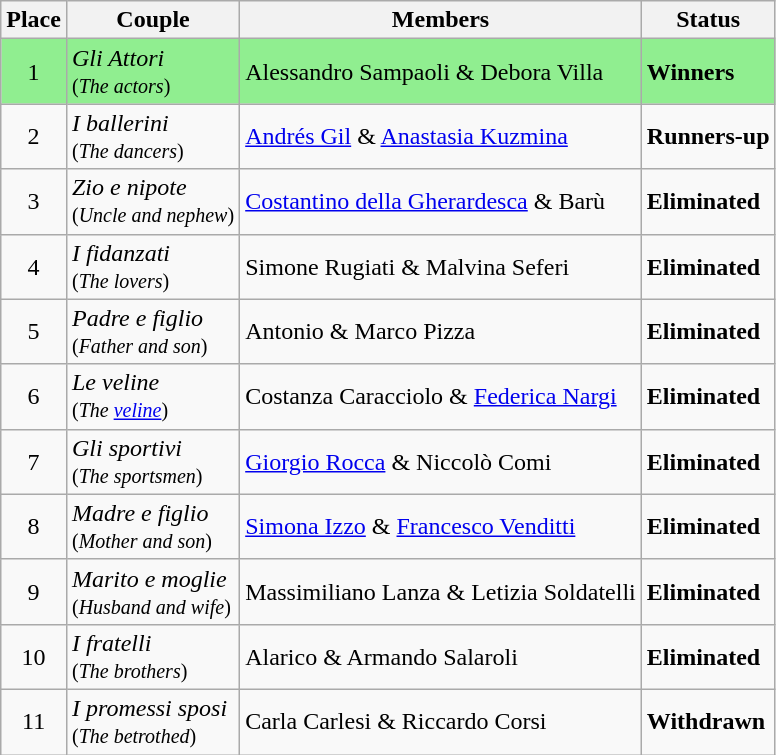<table class="wikitable">
<tr>
<th>Place</th>
<th>Couple</th>
<th>Members</th>
<th>Status</th>
</tr>
<tr style="background:#90EE90;">
<td align="center">1</td>
<td><em>Gli Attori</em><br><small>(<em>The actors</em>)</small></td>
<td>Alessandro Sampaoli & Debora Villa</td>
<td><strong>Winners</strong></td>
</tr>
<tr>
<td align="center">2</td>
<td><em>I ballerini</em><br><small>(<em>The dancers</em>)</small></td>
<td><a href='#'>Andrés Gil</a> & <a href='#'>Anastasia Kuzmina</a></td>
<td><strong>Runners-up</strong></td>
</tr>
<tr>
<td align="center">3</td>
<td><em>Zio e nipote</em><br><small>(<em>Uncle and nephew</em>)</small></td>
<td><a href='#'>Costantino della Gherardesca</a> & Barù</td>
<td><strong>Eliminated</strong></td>
</tr>
<tr>
<td align="center">4</td>
<td><em>I fidanzati</em><br><small>(<em>The lovers</em>)</small></td>
<td>Simone Rugiati & Malvina Seferi</td>
<td><strong>Eliminated</strong></td>
</tr>
<tr>
<td align="center">5</td>
<td><em>Padre e figlio</em><br><small>(<em>Father and son</em>)</small></td>
<td>Antonio & Marco Pizza</td>
<td><strong>Eliminated</strong></td>
</tr>
<tr>
<td align="center">6</td>
<td><em>Le veline</em><br><small>(<em>The <a href='#'>veline</a></em>)</small></td>
<td>Costanza Caracciolo & <a href='#'>Federica Nargi</a></td>
<td><strong>Eliminated</strong></td>
</tr>
<tr>
<td align="center">7</td>
<td><em>Gli sportivi</em><br><small>(<em>The sportsmen</em>)</small></td>
<td><a href='#'>Giorgio Rocca</a> & Niccolò Comi</td>
<td><strong>Eliminated</strong></td>
</tr>
<tr>
<td align="center">8</td>
<td><em>Madre e figlio</em><br><small>(<em>Mother and son</em>)</small></td>
<td><a href='#'>Simona Izzo</a> & <a href='#'>Francesco Venditti</a></td>
<td><strong>Eliminated</strong></td>
</tr>
<tr>
<td align="center">9</td>
<td><em>Marito e moglie</em><br><small>(<em>Husband and wife</em>)</small></td>
<td>Massimiliano Lanza & Letizia Soldatelli</td>
<td><strong>Eliminated</strong></td>
</tr>
<tr>
<td align="center">10</td>
<td><em>I fratelli</em><br><small>(<em>The brothers</em>)</small></td>
<td>Alarico & Armando Salaroli</td>
<td><strong>Eliminated</strong></td>
</tr>
<tr>
<td align="center">11</td>
<td><em>I promessi sposi</em><br><small>(<em>The betrothed</em>)</small></td>
<td>Carla Carlesi & Riccardo Corsi</td>
<td><strong>Withdrawn</strong></td>
</tr>
</table>
